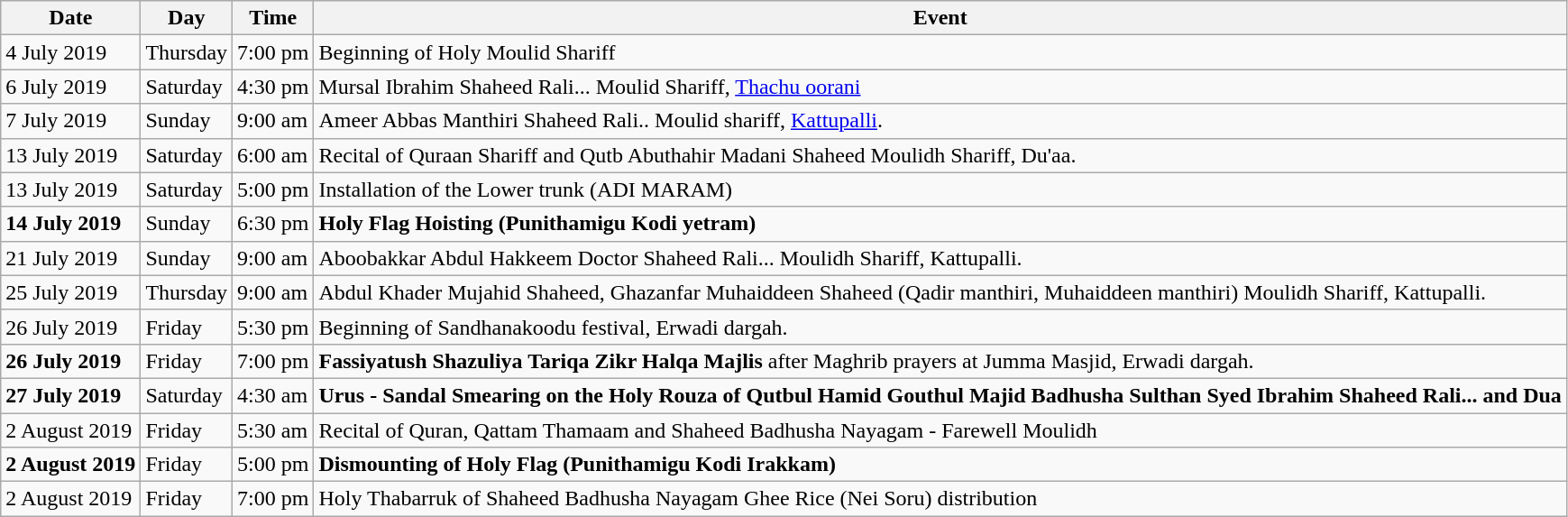<table class="wikitable">
<tr>
<th>Date</th>
<th>Day</th>
<th>Time</th>
<th>Event</th>
</tr>
<tr>
<td>4 July 2019</td>
<td>Thursday</td>
<td>7:00 pm</td>
<td>Beginning of Holy Moulid Shariff</td>
</tr>
<tr>
<td>6 July 2019</td>
<td>Saturday</td>
<td>4:30 pm</td>
<td>Mursal Ibrahim Shaheed Rali... Moulid Shariff, <a href='#'>Thachu oorani</a></td>
</tr>
<tr>
<td>7 July 2019</td>
<td>Sunday</td>
<td>9:00 am</td>
<td>Ameer Abbas Manthiri Shaheed Rali.. Moulid shariff, <a href='#'>Kattupalli</a>.</td>
</tr>
<tr>
<td>13 July 2019</td>
<td>Saturday</td>
<td>6:00 am</td>
<td>Recital of Quraan Shariff and Qutb Abuthahir Madani Shaheed Moulidh Shariff, Du'aa.</td>
</tr>
<tr>
<td>13 July 2019</td>
<td>Saturday</td>
<td>5:00 pm</td>
<td>Installation of the Lower trunk (ADI MARAM)</td>
</tr>
<tr>
<td><strong>14 July 2019</strong></td>
<td>Sunday</td>
<td>6:30 pm</td>
<td><strong>Holy Flag Hoisting (Punithamigu Kodi yetram)</strong></td>
</tr>
<tr>
<td>21 July 2019</td>
<td>Sunday</td>
<td>9:00 am</td>
<td>Aboobakkar Abdul Hakkeem Doctor Shaheed Rali... Moulidh Shariff, Kattupalli.</td>
</tr>
<tr>
<td>25 July 2019</td>
<td>Thursday</td>
<td>9:00 am</td>
<td>Abdul Khader Mujahid Shaheed, Ghazanfar Muhaiddeen Shaheed (Qadir manthiri, Muhaiddeen manthiri) Moulidh Shariff, Kattupalli.</td>
</tr>
<tr>
<td>26 July 2019</td>
<td>Friday</td>
<td>5:30 pm</td>
<td>Beginning of Sandhanakoodu festival, Erwadi dargah.</td>
</tr>
<tr>
<td><strong>26 July 2019</strong></td>
<td>Friday</td>
<td>7:00 pm</td>
<td><strong>Fassiyatush Shazuliya Tariqa Zikr Halqa Majlis</strong> after Maghrib prayers at Jumma Masjid, Erwadi dargah.</td>
</tr>
<tr>
<td><strong>27 July 2019</strong></td>
<td>Saturday</td>
<td>4:30 am</td>
<td><strong>Urus - Sandal Smearing on the Holy Rouza of Qutbul Hamid Gouthul Majid Badhusha Sulthan Syed Ibrahim Shaheed Rali... and Dua</strong></td>
</tr>
<tr>
<td>2 August 2019</td>
<td>Friday</td>
<td>5:30 am</td>
<td>Recital of Quran, Qattam Thamaam and Shaheed Badhusha Nayagam - Farewell Moulidh</td>
</tr>
<tr>
<td><strong>2 August 2019</strong></td>
<td>Friday</td>
<td>5:00 pm</td>
<td><strong>Dismounting of Holy Flag (Punithamigu Kodi Irakkam)</strong></td>
</tr>
<tr>
<td>2 August 2019</td>
<td>Friday</td>
<td>7:00 pm</td>
<td>Holy Thabarruk of Shaheed Badhusha Nayagam Ghee Rice (Nei Soru) distribution</td>
</tr>
</table>
